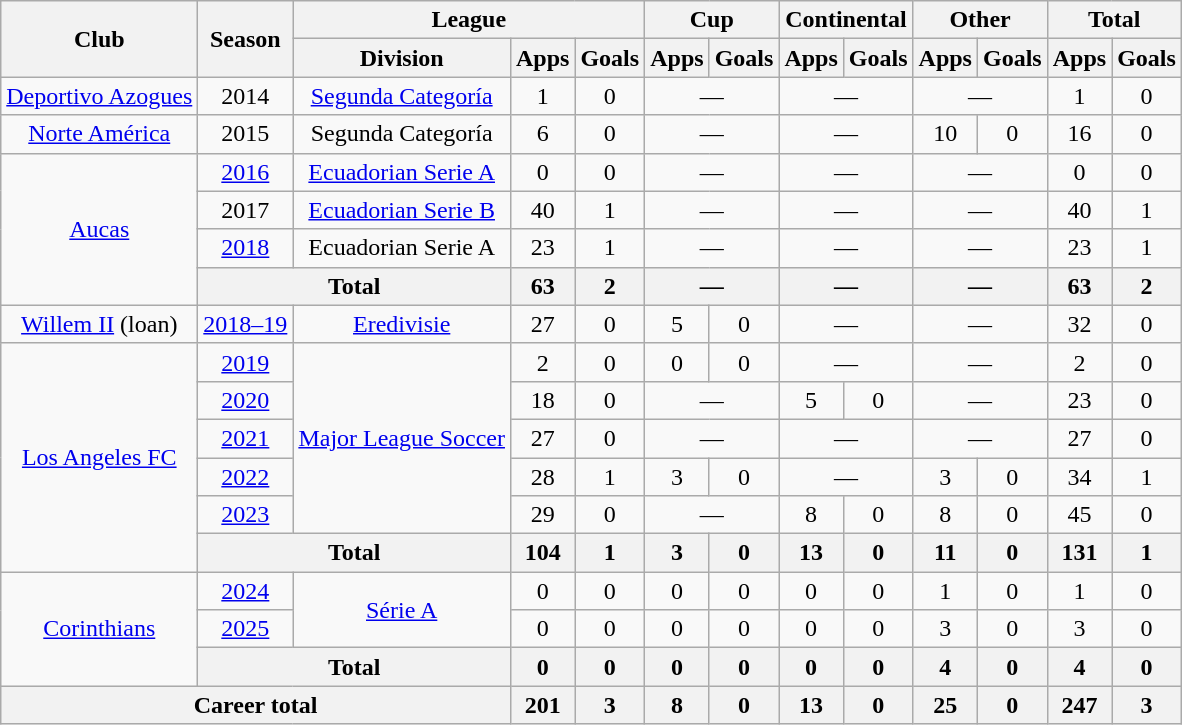<table class="wikitable" style="text-align:center">
<tr>
<th rowspan="2">Club</th>
<th rowspan="2">Season</th>
<th colspan="3">League</th>
<th colspan="2">Cup</th>
<th colspan="2">Continental</th>
<th colspan="2">Other</th>
<th colspan="2">Total</th>
</tr>
<tr>
<th>Division</th>
<th>Apps</th>
<th>Goals</th>
<th>Apps</th>
<th>Goals</th>
<th>Apps</th>
<th>Goals</th>
<th>Apps</th>
<th>Goals</th>
<th>Apps</th>
<th>Goals</th>
</tr>
<tr>
<td><a href='#'>Deportivo Azogues</a></td>
<td>2014</td>
<td><a href='#'>Segunda Categoría</a></td>
<td>1</td>
<td>0</td>
<td colspan="2">—</td>
<td colspan="2">—</td>
<td colspan="2">—</td>
<td>1</td>
<td>0</td>
</tr>
<tr>
<td><a href='#'>Norte América</a></td>
<td>2015</td>
<td>Segunda Categoría</td>
<td>6</td>
<td>0</td>
<td colspan="2">—</td>
<td colspan="2">—</td>
<td>10</td>
<td>0</td>
<td>16</td>
<td>0</td>
</tr>
<tr>
<td rowspan="4"><a href='#'>Aucas</a></td>
<td><a href='#'>2016</a></td>
<td><a href='#'>Ecuadorian Serie A</a></td>
<td>0</td>
<td>0</td>
<td colspan="2">—</td>
<td colspan="2">—</td>
<td colspan="2">—</td>
<td>0</td>
<td>0</td>
</tr>
<tr>
<td>2017</td>
<td><a href='#'>Ecuadorian Serie B</a></td>
<td>40</td>
<td>1</td>
<td colspan="2">—</td>
<td colspan="2">—</td>
<td colspan="2">—</td>
<td>40</td>
<td>1</td>
</tr>
<tr>
<td><a href='#'>2018</a></td>
<td>Ecuadorian Serie A</td>
<td>23</td>
<td>1</td>
<td colspan="2">—</td>
<td colspan="2">—</td>
<td colspan="2">—</td>
<td>23</td>
<td>1</td>
</tr>
<tr>
<th colspan="2">Total</th>
<th>63</th>
<th>2</th>
<th colspan="2">—</th>
<th colspan="2">—</th>
<th colspan="2">—</th>
<th>63</th>
<th>2</th>
</tr>
<tr>
<td><a href='#'>Willem II</a> (loan)</td>
<td><a href='#'>2018–19</a></td>
<td><a href='#'>Eredivisie</a></td>
<td>27</td>
<td>0</td>
<td>5</td>
<td>0</td>
<td colspan="2">—</td>
<td colspan="2">—</td>
<td>32</td>
<td>0</td>
</tr>
<tr>
<td rowspan="6"><a href='#'>Los Angeles FC</a></td>
<td><a href='#'>2019</a></td>
<td rowspan="5"><a href='#'>Major League Soccer</a></td>
<td>2</td>
<td>0</td>
<td>0</td>
<td>0</td>
<td colspan="2">—</td>
<td colspan="2">—</td>
<td>2</td>
<td>0</td>
</tr>
<tr>
<td><a href='#'>2020</a></td>
<td>18</td>
<td>0</td>
<td colspan="2">—</td>
<td>5</td>
<td>0</td>
<td colspan="2">—</td>
<td>23</td>
<td>0</td>
</tr>
<tr>
<td><a href='#'>2021</a></td>
<td>27</td>
<td>0</td>
<td colspan="2">—</td>
<td colspan="2">—</td>
<td colspan="2">—</td>
<td>27</td>
<td>0</td>
</tr>
<tr>
<td><a href='#'>2022</a></td>
<td>28</td>
<td>1</td>
<td>3</td>
<td>0</td>
<td colspan="2">—</td>
<td>3</td>
<td>0</td>
<td>34</td>
<td>1</td>
</tr>
<tr>
<td><a href='#'>2023</a></td>
<td>29</td>
<td>0</td>
<td colspan="2">—</td>
<td>8</td>
<td>0</td>
<td>8</td>
<td>0</td>
<td>45</td>
<td>0</td>
</tr>
<tr>
<th colspan="2">Total</th>
<th>104</th>
<th>1</th>
<th>3</th>
<th>0</th>
<th>13</th>
<th>0</th>
<th>11</th>
<th>0</th>
<th>131</th>
<th>1</th>
</tr>
<tr>
<td rowspan="3"><a href='#'>Corinthians</a></td>
<td><a href='#'>2024</a></td>
<td rowspan="2"><a href='#'>Série A</a></td>
<td>0</td>
<td>0</td>
<td>0</td>
<td>0</td>
<td>0</td>
<td>0</td>
<td>1</td>
<td>0</td>
<td>1</td>
<td>0</td>
</tr>
<tr>
<td><a href='#'>2025</a></td>
<td>0</td>
<td>0</td>
<td>0</td>
<td>0</td>
<td>0</td>
<td>0</td>
<td>3</td>
<td>0</td>
<td>3</td>
<td>0</td>
</tr>
<tr>
<th colspan="2">Total</th>
<th>0</th>
<th>0</th>
<th>0</th>
<th>0</th>
<th>0</th>
<th>0</th>
<th>4</th>
<th>0</th>
<th>4</th>
<th>0</th>
</tr>
<tr>
<th colspan="3">Career total</th>
<th>201</th>
<th>3</th>
<th>8</th>
<th>0</th>
<th>13</th>
<th>0</th>
<th>25</th>
<th>0</th>
<th>247</th>
<th>3</th>
</tr>
</table>
